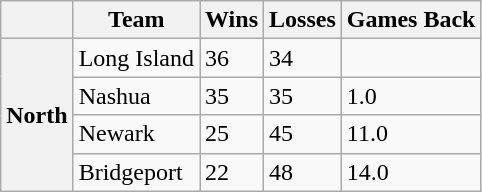<table class="wikitable">
<tr>
<th></th>
<th>Team</th>
<th>Wins</th>
<th>Losses</th>
<th>Games Back</th>
</tr>
<tr>
<th rowspan="4">North</th>
<td>Long Island</td>
<td>36</td>
<td>34</td>
<td> </td>
</tr>
<tr>
<td>Nashua</td>
<td>35</td>
<td>35</td>
<td>1.0</td>
</tr>
<tr>
<td>Newark</td>
<td>25</td>
<td>45</td>
<td>11.0</td>
</tr>
<tr>
<td>Bridgeport</td>
<td>22</td>
<td>48</td>
<td>14.0</td>
</tr>
</table>
